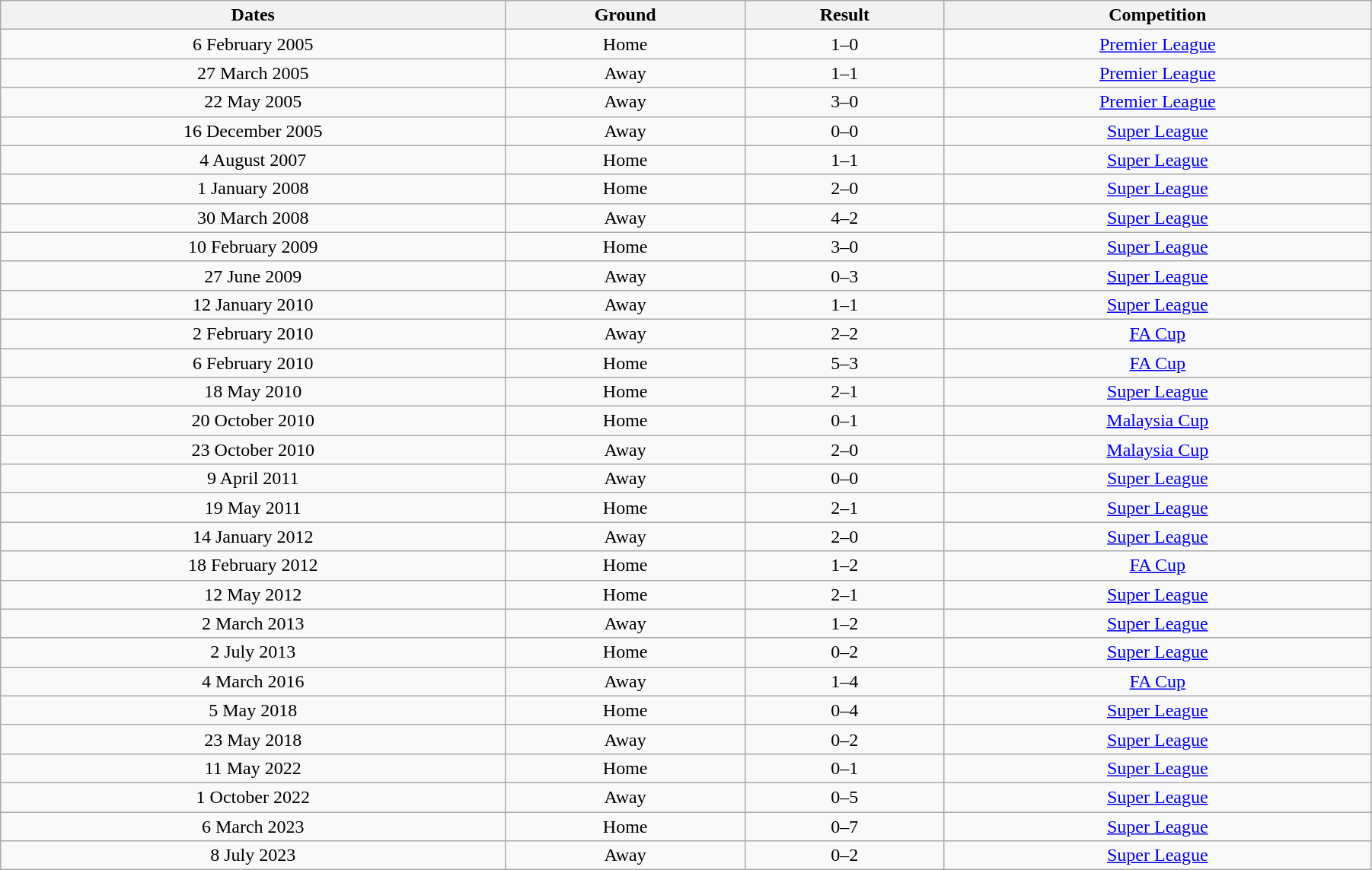<table class="wikitable" style="width:95%;text-align:center">
<tr>
<th>Dates</th>
<th>Ground</th>
<th>Result</th>
<th>Competition</th>
</tr>
<tr>
<td>6 February 2005</td>
<td>Home</td>
<td>1–0</td>
<td><a href='#'>Premier League</a></td>
</tr>
<tr>
<td>27 March 2005</td>
<td>Away</td>
<td>1–1</td>
<td><a href='#'>Premier League</a></td>
</tr>
<tr>
<td>22 May 2005</td>
<td>Away</td>
<td>3–0</td>
<td><a href='#'>Premier League</a></td>
</tr>
<tr>
<td>16 December 2005</td>
<td>Away</td>
<td>0–0</td>
<td><a href='#'>Super League</a></td>
</tr>
<tr>
<td>4 August 2007</td>
<td>Home</td>
<td>1–1</td>
<td><a href='#'>Super League</a></td>
</tr>
<tr>
<td>1 January 2008</td>
<td>Home</td>
<td>2–0</td>
<td><a href='#'>Super League</a></td>
</tr>
<tr>
<td>30 March 2008</td>
<td>Away</td>
<td>4–2</td>
<td><a href='#'>Super League</a></td>
</tr>
<tr>
<td>10 February 2009</td>
<td>Home</td>
<td>3–0</td>
<td><a href='#'>Super League</a></td>
</tr>
<tr>
<td>27 June 2009</td>
<td>Away</td>
<td>0–3</td>
<td><a href='#'>Super League</a></td>
</tr>
<tr>
<td>12 January 2010</td>
<td>Away</td>
<td>1–1</td>
<td><a href='#'>Super League</a></td>
</tr>
<tr>
<td>2 February 2010</td>
<td>Away</td>
<td>2–2</td>
<td><a href='#'>FA Cup</a></td>
</tr>
<tr>
<td>6 February 2010</td>
<td>Home</td>
<td>5–3</td>
<td><a href='#'>FA Cup</a></td>
</tr>
<tr>
<td>18 May 2010</td>
<td>Home</td>
<td>2–1</td>
<td><a href='#'>Super League</a></td>
</tr>
<tr>
<td>20 October 2010</td>
<td>Home</td>
<td>0–1</td>
<td><a href='#'>Malaysia Cup</a></td>
</tr>
<tr>
<td>23 October 2010</td>
<td>Away</td>
<td>2–0</td>
<td><a href='#'>Malaysia Cup</a></td>
</tr>
<tr>
<td>9 April 2011</td>
<td>Away</td>
<td>0–0</td>
<td><a href='#'>Super League</a></td>
</tr>
<tr>
<td>19 May 2011</td>
<td>Home</td>
<td>2–1</td>
<td><a href='#'>Super League</a></td>
</tr>
<tr>
<td>14 January 2012</td>
<td>Away</td>
<td>2–0</td>
<td><a href='#'>Super League</a></td>
</tr>
<tr>
<td>18 February 2012</td>
<td>Home</td>
<td>1–2</td>
<td><a href='#'>FA Cup</a></td>
</tr>
<tr>
<td>12 May 2012</td>
<td>Home</td>
<td>2–1</td>
<td><a href='#'>Super League</a></td>
</tr>
<tr>
<td>2 March 2013</td>
<td>Away</td>
<td>1–2</td>
<td><a href='#'>Super League</a></td>
</tr>
<tr>
<td>2 July 2013</td>
<td>Home</td>
<td>0–2</td>
<td><a href='#'>Super League</a></td>
</tr>
<tr>
<td>4 March 2016</td>
<td>Away</td>
<td>1–4</td>
<td><a href='#'>FA Cup</a></td>
</tr>
<tr>
<td>5 May 2018</td>
<td>Home</td>
<td>0–4</td>
<td><a href='#'>Super League</a></td>
</tr>
<tr>
<td>23 May 2018</td>
<td>Away</td>
<td>0–2</td>
<td><a href='#'>Super League</a></td>
</tr>
<tr>
<td>11 May 2022</td>
<td>Home</td>
<td>0–1</td>
<td><a href='#'>Super League</a></td>
</tr>
<tr>
<td>1 October 2022</td>
<td>Away</td>
<td>0–5</td>
<td><a href='#'>Super League</a></td>
</tr>
<tr>
<td>6 March 2023</td>
<td>Home</td>
<td>0–7</td>
<td><a href='#'>Super League</a></td>
</tr>
<tr>
<td>8 July 2023</td>
<td>Away</td>
<td>0–2</td>
<td><a href='#'>Super League</a></td>
</tr>
</table>
